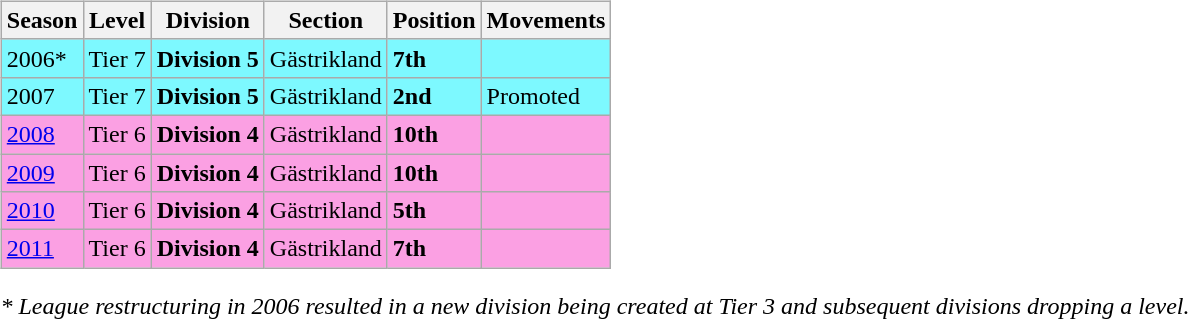<table>
<tr>
<td valign="top" width=0%><br><table class="wikitable">
<tr style="background:#f0f6fa;">
<th><strong>Season</strong></th>
<th><strong>Level</strong></th>
<th><strong>Division</strong></th>
<th><strong>Section</strong></th>
<th><strong>Position</strong></th>
<th><strong>Movements</strong></th>
</tr>
<tr>
<td style="background:#7DF9FF;">2006*</td>
<td style="background:#7DF9FF;">Tier 7</td>
<td style="background:#7DF9FF;"><strong>Division 5</strong></td>
<td style="background:#7DF9FF;">Gästrikland</td>
<td style="background:#7DF9FF;"><strong>7th</strong></td>
<td style="background:#7DF9FF;"></td>
</tr>
<tr>
<td style="background:#7DF9FF;">2007</td>
<td style="background:#7DF9FF;">Tier 7</td>
<td style="background:#7DF9FF;"><strong>Division 5</strong></td>
<td style="background:#7DF9FF;">Gästrikland</td>
<td style="background:#7DF9FF;"><strong>2nd</strong></td>
<td style="background:#7DF9FF;">Promoted</td>
</tr>
<tr>
<td style="background:#FBA0E3;"><a href='#'>2008</a></td>
<td style="background:#FBA0E3;">Tier 6</td>
<td style="background:#FBA0E3;"><strong>Division 4</strong></td>
<td style="background:#FBA0E3;">Gästrikland</td>
<td style="background:#FBA0E3;"><strong>10th</strong></td>
<td style="background:#FBA0E3;"></td>
</tr>
<tr>
<td style="background:#FBA0E3;"><a href='#'>2009</a></td>
<td style="background:#FBA0E3;">Tier 6</td>
<td style="background:#FBA0E3;"><strong>Division 4</strong></td>
<td style="background:#FBA0E3;">Gästrikland</td>
<td style="background:#FBA0E3;"><strong>10th</strong></td>
<td style="background:#FBA0E3;"></td>
</tr>
<tr>
<td style="background:#FBA0E3;"><a href='#'>2010</a></td>
<td style="background:#FBA0E3;">Tier 6</td>
<td style="background:#FBA0E3;"><strong>Division 4</strong></td>
<td style="background:#FBA0E3;">Gästrikland</td>
<td style="background:#FBA0E3;"><strong>5th</strong></td>
<td style="background:#FBA0E3;"></td>
</tr>
<tr>
<td style="background:#FBA0E3;"><a href='#'>2011</a></td>
<td style="background:#FBA0E3;">Tier 6</td>
<td style="background:#FBA0E3;"><strong>Division 4</strong></td>
<td style="background:#FBA0E3;">Gästrikland</td>
<td style="background:#FBA0E3;"><strong>7th</strong></td>
<td style="background:#FBA0E3;"></td>
</tr>
</table>
<em>* League restructuring in 2006 resulted in a new division being created at Tier 3 and subsequent divisions dropping a level.</em>


</td>
</tr>
</table>
